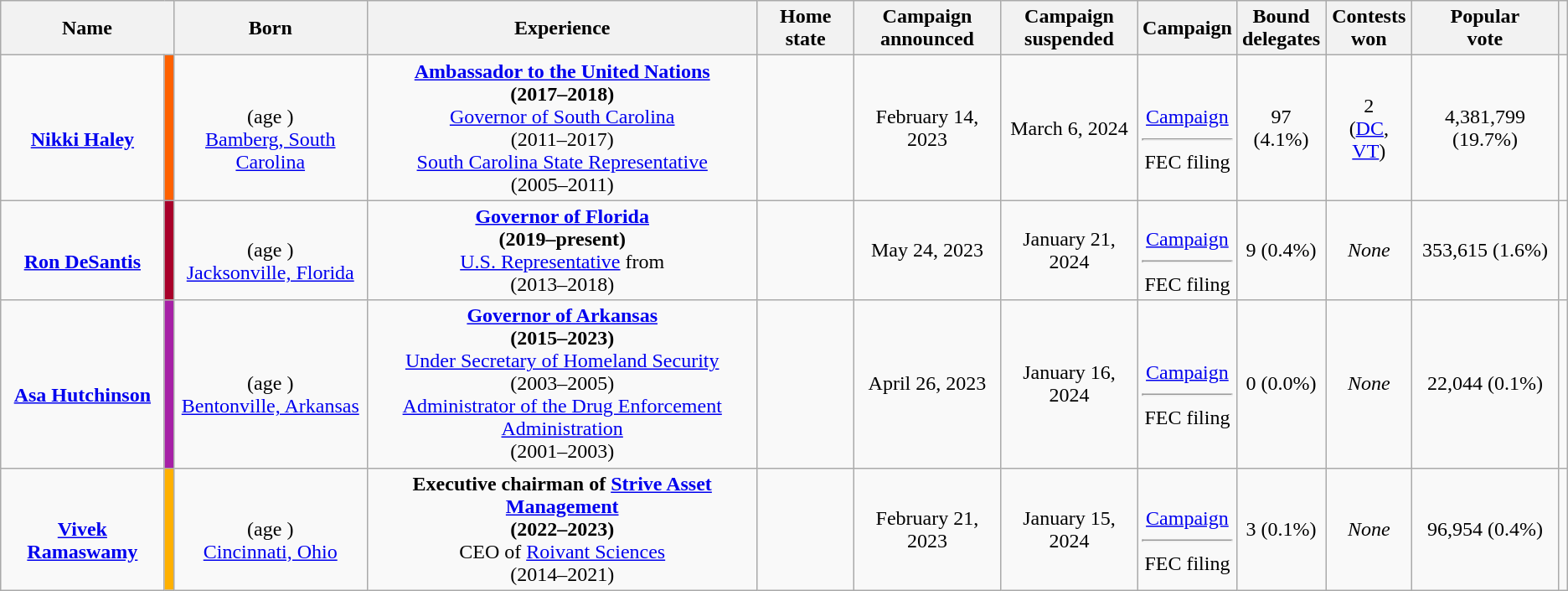<table class="wikitable sortable" style="text-align:center;">
<tr>
<th scope="col" colspan=2>Name</th>
<th scope="col">Born</th>
<th scope="col" class="unsortable">Experience</th>
<th scope="col">Home state</th>
<th scope="col">Campaign<br>announced</th>
<th scope="col">Campaign<br>suspended</th>
<th scope="col">Campaign</th>
<th scope="col">Bound<br>delegates</th>
<th scope="col">Contests<br>won</th>
<th scope="col">Popular<br>vote</th>
<th scope="col"></th>
</tr>
<tr>
<td scope="row" data-sort-value="Haley, Nikki"><br><strong><a href='#'>Nikki Haley</a></strong></td>
<td style="background:#fe6100;"></td>
<td><br>(age )<br><a href='#'>Bamberg, South Carolina</a></td>
<td><strong><a href='#'>Ambassador to the United Nations</a><br> (2017–2018)</strong><br><a href='#'>Governor of South Carolina</a><br> (2011–2017)<br><a href='#'>South Carolina State Representative</a><br> (2005–2011)</td>
<td></td>
<td>February 14, 2023</td>
<td>March 6, 2024<br></td>
<td><br><a href='#'>Campaign</a><hr>FEC filing<br></td>
<td>97 (4.1%)</td>
<td>2<br>(<a href='#'>DC</a>, <a href='#'>VT</a>)</td>
<td>4,381,799 (19.7%)</td>
<td><br></td>
</tr>
<tr>
<td scope="row" data-sort-value="DeSantis, Ron"><br><strong><a href='#'>Ron DeSantis</a></strong></td>
<td style="background:#a8002a;"></td>
<td><br>(age )<br><a href='#'>Jacksonville, Florida</a></td>
<td><strong><a href='#'>Governor of Florida</a><br> (2019–present)</strong><br><a href='#'>U.S. Representative</a> from <br> (2013–2018)</td>
<td></td>
<td>May 24, 2023</td>
<td>January 21, 2024<br></td>
<td><br><a href='#'>Campaign</a><hr>FEC filing<br></td>
<td>9 (0.4%)</td>
<td><em>None</em></td>
<td>353,615 (1.6%)</td>
<td><br></td>
</tr>
<tr>
<td scope="row" data-sort-value="Hutchinson, Asa"><br><strong><a href='#'>Asa Hutchinson</a></strong></td>
<td style="background:#A621A6;"></td>
<td><br>(age )<br><a href='#'>Bentonville, Arkansas</a></td>
<td><strong><a href='#'>Governor of Arkansas</a><br> (2015–2023)</strong><br><a href='#'>Under Secretary of Homeland Security</a><br> (2003–2005)<br><a href='#'>Administrator of the Drug Enforcement Administration</a><br> (2001–2003)<br></td>
<td></td>
<td>April 26, 2023</td>
<td>January 16, 2024<br> </td>
<td><br><a href='#'>Campaign</a><hr>FEC filing<br></td>
<td>0 (0.0%)</td>
<td><em>None</em></td>
<td>22,044 (0.1%)</td>
<td><br><br></td>
</tr>
<tr>
<td scope="row" data-sort-value="Ramaswamy, Vivek"><br><strong><a href='#'>Vivek Ramaswamy</a></strong></td>
<td style="background:#ffb000;"></td>
<td><br>(age )<br><a href='#'>Cincinnati, Ohio</a></td>
<td><strong>Executive chairman of <a href='#'>Strive Asset Management</a><br> (2022–2023)</strong><br>CEO of <a href='#'>Roivant Sciences</a><br> (2014–2021)</td>
<td></td>
<td>February 21, 2023</td>
<td>January 15, 2024<br> </td>
<td><br><a href='#'>Campaign</a><hr>FEC filing<br></td>
<td>3 (0.1%)</td>
<td><em>None</em></td>
<td>96,954 (0.4%)</td>
<td><br><br><br></td>
</tr>
</table>
